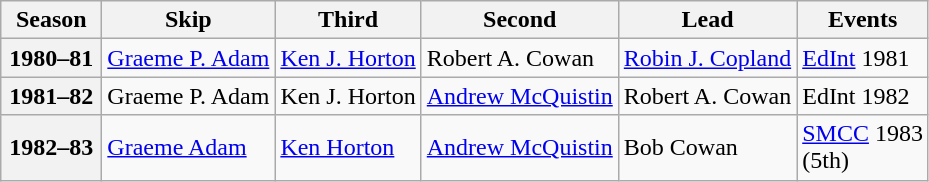<table class="wikitable">
<tr>
<th scope="col" width=60>Season</th>
<th scope="col">Skip</th>
<th scope="col">Third</th>
<th scope="col">Second</th>
<th scope="col">Lead</th>
<th scope="col">Events</th>
</tr>
<tr>
<th scope="row">1980–81</th>
<td><a href='#'>Graeme P. Adam</a></td>
<td><a href='#'>Ken J. Horton</a></td>
<td>Robert A. Cowan</td>
<td><a href='#'>Robin J. Copland</a></td>
<td><a href='#'>EdInt</a> 1981 </td>
</tr>
<tr>
<th scope="row">1981–82</th>
<td>Graeme P. Adam</td>
<td>Ken J. Horton</td>
<td><a href='#'>Andrew McQuistin</a></td>
<td>Robert A. Cowan</td>
<td>EdInt 1982 </td>
</tr>
<tr>
<th scope="row">1982–83</th>
<td><a href='#'>Graeme Adam</a></td>
<td><a href='#'>Ken Horton</a></td>
<td><a href='#'>Andrew McQuistin</a></td>
<td>Bob Cowan</td>
<td><a href='#'>SMCC</a> 1983 <br> (5th)</td>
</tr>
</table>
